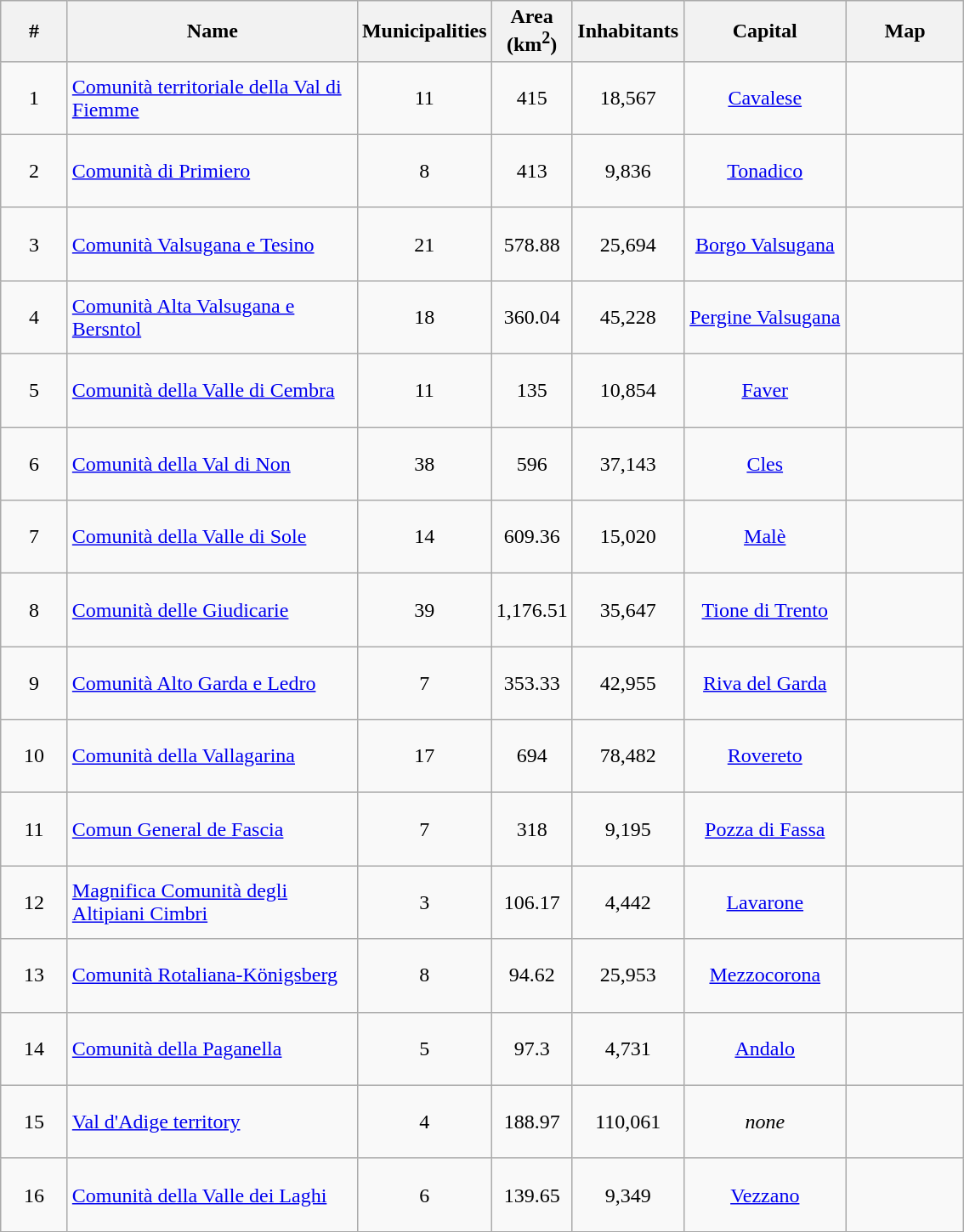<table class="wikitable sortable">
<tr>
<th width=45>#</th>
<th width=220>Name</th>
<th width=40>Municipalities</th>
<th width=40>Area (km<sup>2</sup>)</th>
<th width=80>Inhabitants</th>
<th width=120>Capital</th>
<th class="unsortable" width=85>Map</th>
</tr>
<tr>
<td height=50 align=center>1</td>
<td><a href='#'>Comunità territoriale della Val di Fiemme</a></td>
<td align=center>11</td>
<td align=center>415</td>
<td align=center>18,567</td>
<td align=center><a href='#'>Cavalese</a></td>
<td align=center></td>
</tr>
<tr>
<td height=50 align=center>2</td>
<td><a href='#'>Comunità di Primiero</a></td>
<td align=center>8</td>
<td align=center>413</td>
<td align=center>9,836</td>
<td align=center><a href='#'>Tonadico</a></td>
<td align=center></td>
</tr>
<tr>
<td height=50 align=center>3</td>
<td><a href='#'>Comunità Valsugana e Tesino</a></td>
<td align=center>21</td>
<td align=center>578.88</td>
<td align=center>25,694</td>
<td align=center><a href='#'>Borgo Valsugana</a></td>
<td align=center></td>
</tr>
<tr>
<td height=50 align=center>4</td>
<td><a href='#'>Comunità Alta Valsugana e Bersntol</a></td>
<td align=center>18</td>
<td align=center>360.04</td>
<td align=center>45,228</td>
<td align=center><a href='#'>Pergine Valsugana</a></td>
<td align=center></td>
</tr>
<tr>
<td height=50 align=center>5</td>
<td><a href='#'>Comunità della Valle di Cembra</a></td>
<td align=center>11</td>
<td align=center>135</td>
<td align=center>10,854</td>
<td align=center><a href='#'>Faver</a></td>
<td align=center></td>
</tr>
<tr>
<td height=50 align=center>6</td>
<td><a href='#'>Comunità della Val di Non</a></td>
<td align=center>38</td>
<td align=center>596</td>
<td align=center>37,143</td>
<td align=center><a href='#'>Cles</a></td>
<td align=center></td>
</tr>
<tr>
<td height=50 align=center>7</td>
<td><a href='#'>Comunità della Valle di Sole</a></td>
<td align=center>14</td>
<td align=center>609.36</td>
<td align=center>15,020</td>
<td align=center><a href='#'>Malè</a></td>
<td align=center></td>
</tr>
<tr>
<td height=50 align=center>8</td>
<td><a href='#'>Comunità delle Giudicarie</a></td>
<td align=center>39</td>
<td align=center>1,176.51</td>
<td align=center>35,647</td>
<td align=center><a href='#'>Tione di Trento</a></td>
<td align=center></td>
</tr>
<tr>
<td height=50 align=center>9</td>
<td><a href='#'>Comunità Alto Garda e Ledro</a></td>
<td align=center>7</td>
<td align=center>353.33</td>
<td align=center>42,955</td>
<td align=center><a href='#'>Riva del Garda</a></td>
<td align=center></td>
</tr>
<tr>
<td height=50 align=center>10</td>
<td><a href='#'>Comunità della Vallagarina</a></td>
<td align=center>17</td>
<td align=center>694</td>
<td align=center>78,482</td>
<td align=center><a href='#'>Rovereto</a></td>
<td align=center></td>
</tr>
<tr>
<td height=50 align=center>11</td>
<td><a href='#'>Comun General de Fascia</a></td>
<td align=center>7</td>
<td align=center>318</td>
<td align=center>9,195</td>
<td align=center><a href='#'>Pozza di Fassa</a></td>
<td align=center></td>
</tr>
<tr>
<td height=50 align=center>12</td>
<td><a href='#'>Magnifica Comunità degli Altipiani Cimbri</a></td>
<td align=center>3</td>
<td align=center>106.17</td>
<td align=center>4,442</td>
<td align=center><a href='#'>Lavarone</a></td>
<td align=center></td>
</tr>
<tr>
<td height=50 align=center>13</td>
<td><a href='#'>Comunità Rotaliana-Königsberg</a></td>
<td align=center>8</td>
<td align=center>94.62</td>
<td align=center>25,953</td>
<td align=center><a href='#'>Mezzocorona</a></td>
<td align=center></td>
</tr>
<tr>
<td height=50 align=center>14</td>
<td><a href='#'>Comunità della Paganella</a></td>
<td align=center>5</td>
<td align=center>97.3</td>
<td align=center>4,731</td>
<td align=center><a href='#'>Andalo</a></td>
<td align=center></td>
</tr>
<tr>
<td height=50 align=center>15</td>
<td><a href='#'>Val d'Adige territory</a></td>
<td align=center>4</td>
<td align=center>188.97</td>
<td align=center>110,061</td>
<td align=center><em>none</em></td>
<td align=center></td>
</tr>
<tr>
<td height=50 align=center>16</td>
<td><a href='#'>Comunità della Valle dei Laghi</a></td>
<td align=center>6</td>
<td align=center>139.65</td>
<td align=center>9,349</td>
<td align=center><a href='#'>Vezzano</a></td>
<td align=center></td>
</tr>
<tr>
</tr>
</table>
